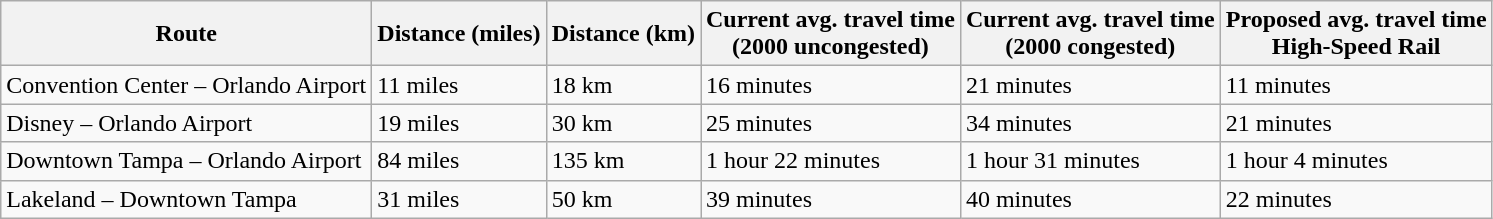<table class="wikitable">
<tr>
<th>Route</th>
<th>Distance (miles)</th>
<th>Distance (km)</th>
<th>Current avg. travel time<br>(2000 uncongested)</th>
<th>Current avg. travel time<br>(2000 congested)</th>
<th>Proposed avg. travel time<br>High-Speed Rail</th>
</tr>
<tr>
<td>Convention Center – Orlando Airport</td>
<td>11 miles</td>
<td>18 km</td>
<td>16 minutes</td>
<td>21 minutes</td>
<td>11 minutes</td>
</tr>
<tr>
<td>Disney – Orlando Airport</td>
<td>19 miles</td>
<td>30 km</td>
<td>25 minutes</td>
<td>34 minutes</td>
<td>21 minutes</td>
</tr>
<tr>
<td>Downtown Tampa – Orlando Airport</td>
<td>84 miles</td>
<td>135 km</td>
<td>1 hour 22 minutes</td>
<td>1 hour 31 minutes</td>
<td>1 hour 4 minutes</td>
</tr>
<tr>
<td>Lakeland – Downtown Tampa</td>
<td>31 miles</td>
<td>50 km</td>
<td>39 minutes</td>
<td>40 minutes</td>
<td>22 minutes</td>
</tr>
</table>
